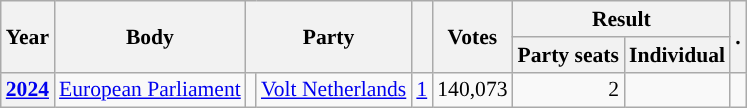<table class="wikitable plainrowheaders sortable" border=2 cellpadding=4 cellspacing=0 style="border: 1px #aaa solid; font-size: 90%; text-align:center;">
<tr>
<th scope="col" rowspan=2>Year</th>
<th scope="col" rowspan=2>Body</th>
<th scope="col" colspan=2 rowspan=2>Party</th>
<th scope="col" rowspan=2></th>
<th scope="col" rowspan=2>Votes</th>
<th scope="colgroup" colspan=2>Result</th>
<th scope="col" rowspan=2>.</th>
</tr>
<tr>
<th scope="col">Party seats</th>
<th scope="col">Individual</th>
</tr>
<tr>
<th scope="row"><a href='#'>2024</a></th>
<td><a href='#'>European Parliament</a></td>
<td style="background-color:"></td>
<td><a href='#'>Volt Netherlands</a></td>
<td style=text-align:right><a href='#'>1</a></td>
<td style=text-align:right>140,073</td>
<td style=text-align:right>2</td>
<td></td>
<td></td>
</tr>
</table>
